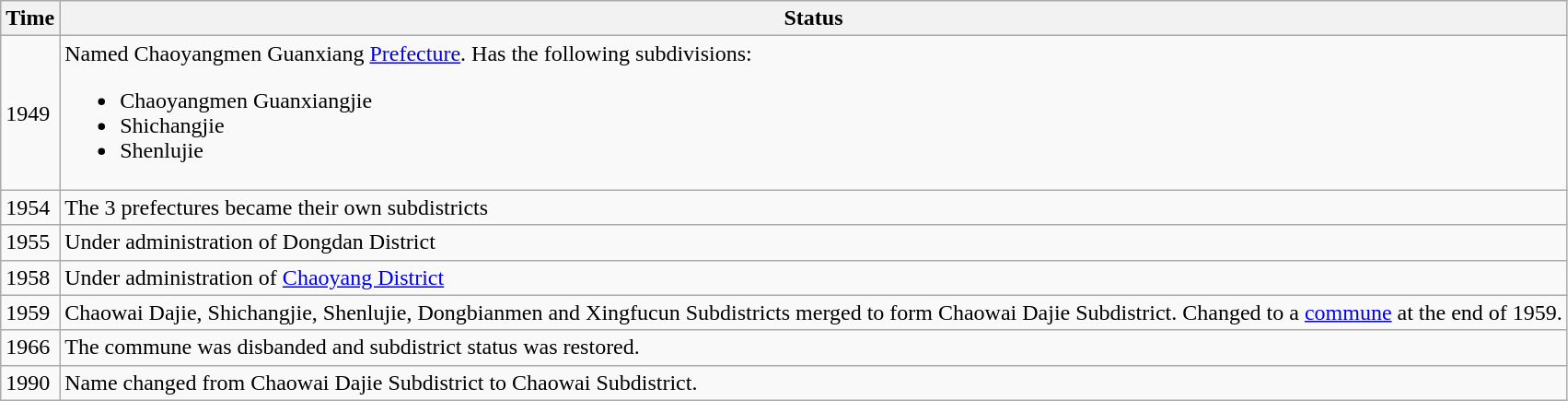<table class="wikitable">
<tr>
<th>Time</th>
<th>Status</th>
</tr>
<tr>
<td>1949</td>
<td>Named Chaoyangmen Guanxiang <a href='#'>Prefecture</a>. Has the following subdivisions:<br><ul><li>Chaoyangmen Guanxiangjie</li><li>Shichangjie</li><li>Shenlujie</li></ul></td>
</tr>
<tr>
<td>1954</td>
<td>The 3 prefectures became their own subdistricts</td>
</tr>
<tr>
<td>1955</td>
<td>Under administration of Dongdan District</td>
</tr>
<tr>
<td>1958</td>
<td>Under administration of <a href='#'>Chaoyang District</a></td>
</tr>
<tr>
<td>1959</td>
<td>Chaowai Dajie, Shichangjie, Shenlujie, Dongbianmen and Xingfucun Subdistricts merged to form Chaowai Dajie Subdistrict. Changed to a <a href='#'>commune</a> at the end of 1959.</td>
</tr>
<tr>
<td>1966</td>
<td>The commune was disbanded and subdistrict status was restored.</td>
</tr>
<tr>
<td>1990</td>
<td>Name changed from Chaowai Dajie Subdistrict to Chaowai Subdistrict.</td>
</tr>
</table>
